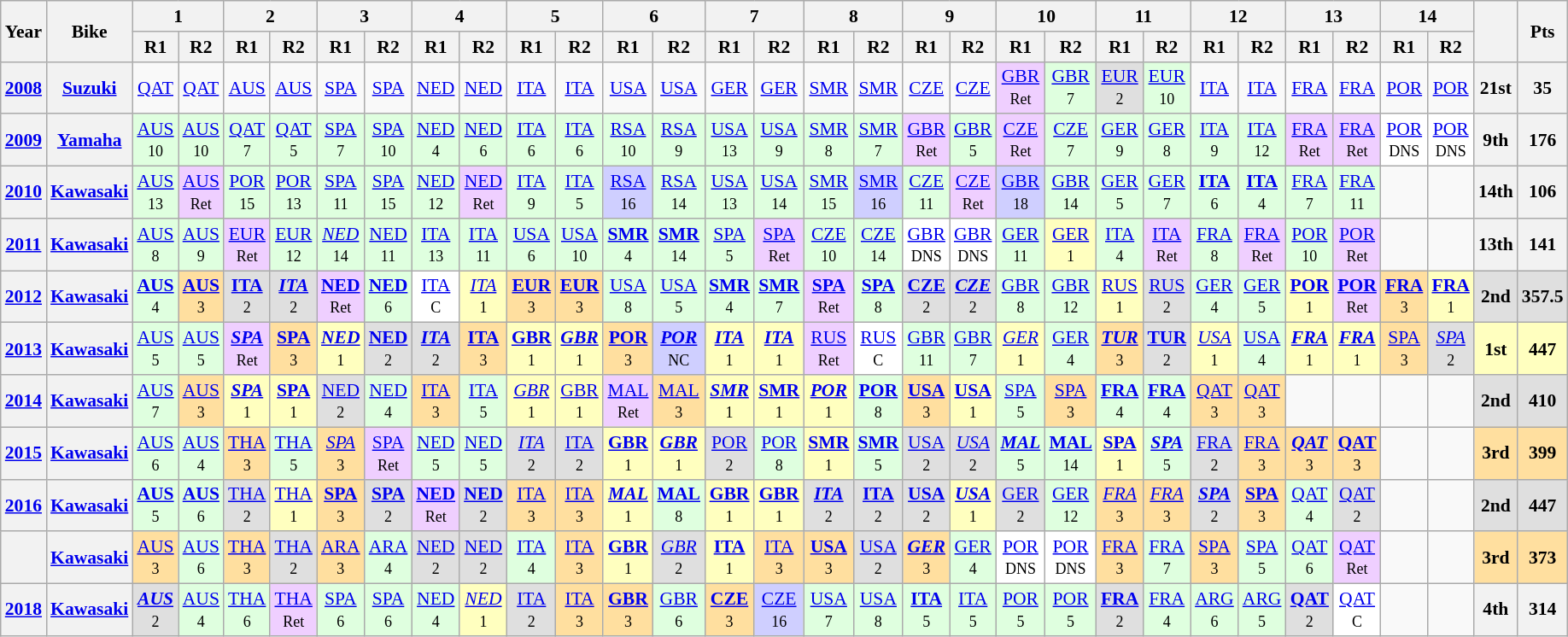<table class="wikitable" style="text-align:center; font-size:90%">
<tr>
<th valign="middle" rowspan=2>Year</th>
<th valign="middle" rowspan=2>Bike</th>
<th colspan=2>1</th>
<th colspan=2>2</th>
<th colspan=2>3</th>
<th colspan=2>4</th>
<th colspan=2>5</th>
<th colspan=2>6</th>
<th colspan=2>7</th>
<th colspan=2>8</th>
<th colspan=2>9</th>
<th colspan=2>10</th>
<th colspan=2>11</th>
<th colspan=2>12</th>
<th colspan=2>13</th>
<th colspan=2>14</th>
<th rowspan=2></th>
<th rowspan=2>Pts</th>
</tr>
<tr>
<th>R1</th>
<th>R2</th>
<th>R1</th>
<th>R2</th>
<th>R1</th>
<th>R2</th>
<th>R1</th>
<th>R2</th>
<th>R1</th>
<th>R2</th>
<th>R1</th>
<th>R2</th>
<th>R1</th>
<th>R2</th>
<th>R1</th>
<th>R2</th>
<th>R1</th>
<th>R2</th>
<th>R1</th>
<th>R2</th>
<th>R1</th>
<th>R2</th>
<th>R1</th>
<th>R2</th>
<th>R1</th>
<th>R2</th>
<th>R1</th>
<th>R2</th>
</tr>
<tr>
<th><a href='#'>2008</a></th>
<th><a href='#'>Suzuki</a></th>
<td><a href='#'>QAT</a></td>
<td><a href='#'>QAT</a></td>
<td><a href='#'>AUS</a></td>
<td><a href='#'>AUS</a></td>
<td><a href='#'>SPA</a></td>
<td><a href='#'>SPA</a></td>
<td><a href='#'>NED</a></td>
<td><a href='#'>NED</a></td>
<td><a href='#'>ITA</a></td>
<td><a href='#'>ITA</a></td>
<td><a href='#'>USA</a></td>
<td><a href='#'>USA</a></td>
<td><a href='#'>GER</a></td>
<td><a href='#'>GER</a></td>
<td><a href='#'>SMR</a></td>
<td><a href='#'>SMR</a></td>
<td><a href='#'>CZE</a></td>
<td><a href='#'>CZE</a></td>
<td style="background:#EFCFFF;"><a href='#'>GBR</a><br><small>Ret</small></td>
<td style="background:#DFFFDF;"><a href='#'>GBR</a><br><small>7</small></td>
<td style="background:#DFDFDF;"><a href='#'>EUR</a><br><small>2</small></td>
<td style="background:#DFFFDF;"><a href='#'>EUR</a><br><small>10</small></td>
<td><a href='#'>ITA</a></td>
<td><a href='#'>ITA</a></td>
<td><a href='#'>FRA</a></td>
<td><a href='#'>FRA</a></td>
<td><a href='#'>POR</a></td>
<td><a href='#'>POR</a></td>
<th>21st</th>
<th>35</th>
</tr>
<tr>
<th><a href='#'>2009</a></th>
<th><a href='#'>Yamaha</a></th>
<td style="background:#DFFFDF;"><a href='#'>AUS</a><br><small>10</small></td>
<td style="background:#DFFFDF;"><a href='#'>AUS</a><br><small>10</small></td>
<td style="background:#DFFFDF;"><a href='#'>QAT</a><br><small>7</small></td>
<td style="background:#DFFFDF;"><a href='#'>QAT</a><br><small>5</small></td>
<td style="background:#DFFFDF;"><a href='#'>SPA</a><br><small>7</small></td>
<td style="background:#DFFFDF;"><a href='#'>SPA</a><br><small>10</small></td>
<td style="background:#DFFFDF;"><a href='#'>NED</a><br><small>4</small></td>
<td style="background:#DFFFDF;"><a href='#'>NED</a><br><small>6</small></td>
<td style="background:#DFFFDF;"><a href='#'>ITA</a><br><small>6</small></td>
<td style="background:#DFFFDF;"><a href='#'>ITA</a><br><small>6</small></td>
<td style="background:#DFFFDF;"><a href='#'>RSA</a><br><small>10</small></td>
<td style="background:#DFFFDF;"><a href='#'>RSA</a><br><small>9</small></td>
<td style="background:#DFFFDF;"><a href='#'>USA</a><br><small>13</small></td>
<td style="background:#DFFFDF;"><a href='#'>USA</a><br><small>9</small></td>
<td style="background:#DFFFDF;"><a href='#'>SMR</a><br><small>8</small></td>
<td style="background:#DFFFDF;"><a href='#'>SMR</a><br><small>7</small></td>
<td style="background:#EFCFFF;"><a href='#'>GBR</a><br><small>Ret</small></td>
<td style="background:#DFFFDF;"><a href='#'>GBR</a><br><small>5</small></td>
<td style="background:#EFCFFF;"><a href='#'>CZE</a><br><small>Ret</small></td>
<td style="background:#DFFFDF;"><a href='#'>CZE</a><br><small>7</small></td>
<td style="background:#DFFFDF;"><a href='#'>GER</a><br><small>9</small></td>
<td style="background:#DFFFDF;"><a href='#'>GER</a><br><small>8</small></td>
<td style="background:#DFFFDF;"><a href='#'>ITA</a><br><small>9</small></td>
<td style="background:#DFFFDF;"><a href='#'>ITA</a><br><small>12</small></td>
<td style="background:#EFCFFF;"><a href='#'>FRA</a><br><small>Ret</small></td>
<td style="background:#EFCFFF;"><a href='#'>FRA</a><br><small>Ret</small></td>
<td style="background:#FFFFFF;"><a href='#'>POR</a><br><small>DNS</small></td>
<td style="background:#FFFFFF;"><a href='#'>POR</a><br><small>DNS</small></td>
<th>9th</th>
<th>176</th>
</tr>
<tr>
<th><a href='#'>2010</a></th>
<th><a href='#'>Kawasaki</a></th>
<td style="background:#DFFFDF;"><a href='#'>AUS</a><br><small>13</small></td>
<td style="background:#EFCFFF;"><a href='#'>AUS</a><br><small>Ret</small></td>
<td style="background:#DFFFDF;"><a href='#'>POR</a><br><small>15</small></td>
<td style="background:#DFFFDF;"><a href='#'>POR</a><br><small>13</small></td>
<td style="background:#DFFFDF;"><a href='#'>SPA</a><br><small>11</small></td>
<td style="background:#DFFFDF;"><a href='#'>SPA</a><br><small>15</small></td>
<td style="background:#DFFFDF;"><a href='#'>NED</a><br><small>12</small></td>
<td style="background:#EFCFFF;"><a href='#'>NED</a><br><small>Ret</small></td>
<td style="background:#DFFFDF;"><a href='#'>ITA</a><br><small>9</small></td>
<td style="background:#DFFFDF;"><a href='#'>ITA</a> <br><small>5</small></td>
<td style="background:#CFCFFF;"><a href='#'>RSA</a><br><small>16</small></td>
<td style="background:#DFFFDF;"><a href='#'>RSA</a><br><small>14</small></td>
<td style="background:#DFFFDF;"><a href='#'>USA</a><br><small>13</small></td>
<td style="background:#DFFFDF;"><a href='#'>USA</a><br><small>14</small></td>
<td style="background:#DFFFDF;"><a href='#'>SMR</a><br><small>15</small></td>
<td style="background:#CFCFFF;"><a href='#'>SMR</a><br><small>16</small></td>
<td style="background:#DFFFDF;"><a href='#'>CZE</a><br><small>11</small></td>
<td style="background:#EFCFFF;"><a href='#'>CZE</a><br><small>Ret</small></td>
<td style="background:#CFCFFF;"><a href='#'>GBR</a><br><small>18</small></td>
<td style="background:#DFFFDF;"><a href='#'>GBR</a><br><small>14</small></td>
<td style="background:#DFFFDF;"><a href='#'>GER</a><br><small>5</small></td>
<td style="background:#DFFFDF;"><a href='#'>GER</a><br><small>7</small></td>
<td style="background:#DFFFDF;"><strong><a href='#'>ITA</a></strong><br><small>6</small></td>
<td style="background:#DFFFDF;"><strong><a href='#'>ITA</a></strong><br><small>4</small></td>
<td style="background:#DFFFDF;"><a href='#'>FRA</a><br><small>7</small></td>
<td style="background:#DFFFDF;"><a href='#'>FRA</a><br><small>11</small></td>
<td></td>
<td></td>
<th>14th</th>
<th>106</th>
</tr>
<tr>
<th><a href='#'>2011</a></th>
<th><a href='#'>Kawasaki</a></th>
<td style="background:#DFFFDF;"><a href='#'>AUS</a><br><small>8</small></td>
<td style="background:#DFFFDF;"><a href='#'>AUS</a><br><small>9</small></td>
<td style="background:#EFCFFF;"><a href='#'>EUR</a><br><small>Ret</small></td>
<td style="background:#DFFFDF;"><a href='#'>EUR</a><br><small>12</small></td>
<td style="background:#DFFFDF;"><em><a href='#'>NED</a></em><br><small>14</small></td>
<td style="background:#DFFFDF;"><a href='#'>NED</a><br><small>11</small></td>
<td style="background:#DFFFDF;"><a href='#'>ITA</a><br><small>13</small></td>
<td style="background:#DFFFDF;"><a href='#'>ITA</a><br><small>11</small></td>
<td style="background:#DFFFDF;"><a href='#'>USA</a><br><small>6</small></td>
<td style="background:#DFFFDF;"><a href='#'>USA</a><br><small>10</small></td>
<td style="background:#DFFFDF;"><strong><a href='#'>SMR</a></strong><br><small>4</small></td>
<td style="background:#DFFFDF;"><strong><a href='#'>SMR</a></strong><br><small>14</small></td>
<td style="background:#DFFFDF;"><a href='#'>SPA</a><br><small>5</small></td>
<td style="background:#EFCFFF;"><a href='#'>SPA</a><br><small>Ret</small></td>
<td style="background:#DFFFDF;"><a href='#'>CZE</a><br><small>10</small></td>
<td style="background:#DFFFDF;"><a href='#'>CZE</a><br><small>14</small></td>
<td style="background:#FFFFFF;"><a href='#'>GBR</a><br><small>DNS</small></td>
<td style="background:#FFFFFF;"><a href='#'>GBR</a><br><small>DNS</small></td>
<td style="background:#DFFFDF;"><a href='#'>GER</a><br><small>11</small></td>
<td style="background:#FFFFBF;"><a href='#'>GER</a><br><small>1</small></td>
<td style="background:#DFFFDF;"><a href='#'>ITA</a><br><small>4</small></td>
<td style="background:#EFCFFF;"><a href='#'>ITA</a><br><small>Ret</small></td>
<td style="background:#DFFFDF;"><a href='#'>FRA</a><br><small>8</small></td>
<td style="background:#EFCFFF;"><a href='#'>FRA</a><br><small>Ret</small></td>
<td style="background:#DFFFDF;"><a href='#'>POR</a><br><small>10</small></td>
<td style="background:#EFCFFF;"><a href='#'>POR</a><br><small>Ret</small></td>
<td></td>
<td></td>
<th>13th</th>
<th>141</th>
</tr>
<tr>
<th><a href='#'>2012</a></th>
<th><a href='#'>Kawasaki</a></th>
<td style="background:#DFFFDF;"><strong><a href='#'>AUS</a></strong><br><small>4</small></td>
<td style="background:#FFDF9F;"><strong><a href='#'>AUS</a></strong><br><small>3</small></td>
<td style="background:#DFDFDF;"><strong><a href='#'>ITA</a></strong><br><small>2</small></td>
<td style="background:#DFDFDF;"><strong><em><a href='#'>ITA</a></em></strong><br><small>2</small></td>
<td style="background:#EFCFFF;"><strong><a href='#'>NED</a></strong><br><small>Ret</small></td>
<td style="background:#DFFFDF;"><strong><a href='#'>NED</a></strong><br><small>6</small></td>
<td style="background:#FFFFFF;"><a href='#'>ITA</a><br><small>C</small></td>
<td style="background:#ffffbf;"><em><a href='#'>ITA</a></em><br><small>1</small></td>
<td style="background:#FFDF9F;"><strong><a href='#'>EUR</a></strong><br><small>3</small></td>
<td style="background:#FFDF9F;"><strong><a href='#'>EUR</a></strong><br><small>3</small></td>
<td style="background:#DFFFDF;"><a href='#'>USA</a><br><small>8</small></td>
<td style="background:#DFFFDF;"><a href='#'>USA</a><br><small>5</small></td>
<td style="background:#DFFFDF;"><strong><a href='#'>SMR</a></strong><br><small>4</small></td>
<td style="background:#DFFFDF;"><strong><a href='#'>SMR</a></strong><br><small>7</small></td>
<td style="background:#EFCFFF;"><strong><a href='#'>SPA</a></strong><br><small>Ret</small></td>
<td style="background:#DFFFDF;"><strong><a href='#'>SPA</a></strong><br><small>8</small></td>
<td style="background:#DFDFDF;"><strong><a href='#'>CZE</a></strong><br><small>2</small></td>
<td style="background:#DFDFDF;"><strong><em><a href='#'>CZE</a></em></strong><br><small>2</small></td>
<td style="background:#DFFFDF;"><a href='#'>GBR</a><br><small>8</small></td>
<td style="background:#DFFFDF;"><a href='#'>GBR</a><br><small>12</small></td>
<td style="background:#FFFFBF;"><a href='#'>RUS</a><br><small>1</small></td>
<td style="background:#DFDFDF;"><a href='#'>RUS</a><br><small>2</small></td>
<td style="background:#DFFFDF;"><a href='#'>GER</a><br><small>4</small></td>
<td style="background:#DFFFDF;"><a href='#'>GER</a><br><small>5</small></td>
<td style="background:#FFFFBF;"><strong><a href='#'>POR</a></strong><br><small>1</small></td>
<td style="background:#EFCFFF;"><strong><a href='#'>POR</a></strong><br><small>Ret</small></td>
<td style="background:#FFDF9F;"><strong><a href='#'>FRA</a></strong><br><small>3</small></td>
<td style="background:#FFFFBF;"><strong><a href='#'>FRA</a></strong><br><small>1</small></td>
<td style="background:#DFDFDF;"><strong>2nd</strong></td>
<td style="background:#DFDFDF;"><strong>357.5</strong></td>
</tr>
<tr>
<th><a href='#'>2013</a></th>
<th><a href='#'>Kawasaki</a></th>
<td style="background:#DFFFDF;"><a href='#'>AUS</a><br><small>5</small></td>
<td style="background:#DFFFDF;"><a href='#'>AUS</a><br><small>5</small></td>
<td style="background:#EFCFFF;"><strong><em><a href='#'>SPA</a></em></strong><br><small>Ret</small></td>
<td style="background:#FFDF9F;"><strong><a href='#'>SPA</a></strong><br><small>3</small></td>
<td style="background:#FFFFBF;"><strong><em><a href='#'>NED</a></em></strong><br><small>1</small></td>
<td style="background:#DFDFDF;"><strong><a href='#'>NED</a></strong><br><small>2</small></td>
<td style="background:#DFDFDF;"><strong><em><a href='#'>ITA</a></em></strong><br><small>2</small></td>
<td style="background:#FFDF9F;"><strong><a href='#'>ITA</a></strong><br><small>3</small></td>
<td style="background:#FFFFBF;"><strong><a href='#'>GBR</a></strong><br><small>1</small></td>
<td style="background:#FFFFBF;"><strong><em><a href='#'>GBR</a></em></strong><br><small>1</small></td>
<td style="background:#FFDF9F;"><strong><a href='#'>POR</a></strong><br><small>3</small></td>
<td style="background:#CFCFFF;"><strong><em><a href='#'>POR</a></em></strong><br><small>NC</small></td>
<td style="background:#FFFFBF;"><strong><em><a href='#'>ITA</a></em></strong><br><small>1</small></td>
<td style="background:#FFFFBF;"><strong><em><a href='#'>ITA</a></em></strong><br><small>1</small></td>
<td style="background:#EFCFFF;"><a href='#'>RUS</a><br><small>Ret</small></td>
<td style="background:#FFFFFF;"><a href='#'>RUS</a><br><small>C</small></td>
<td style="background:#DFFFDF;"><a href='#'>GBR</a><br><small>11</small></td>
<td style="background:#DFFFDF;"><a href='#'>GBR</a><br><small>7</small></td>
<td style="background:#FFFFBF;"><em><a href='#'>GER</a></em><br><small>1</small></td>
<td style="background:#DFFFDF;"><a href='#'>GER</a><br><small>4</small></td>
<td style="background:#FFDF9F;"><strong><em><a href='#'>TUR</a></em></strong><br><small>3</small></td>
<td style="background:#DFDFDF;"><strong><a href='#'>TUR</a></strong><br><small>2</small></td>
<td style="background:#FFFFBF;"><em><a href='#'>USA</a></em><br><small>1</small></td>
<td style="background:#DFFFDF;"><a href='#'>USA</a><br><small>4</small></td>
<td style="background:#FFFFBF;"><strong><em><a href='#'>FRA</a></em></strong><br><small>1</small></td>
<td style="background:#FFFFBF;"><strong><em><a href='#'>FRA</a></em></strong><br><small>1</small></td>
<td style="background:#FFDF9F;"><a href='#'>SPA</a><br><small>3</small></td>
<td style="background:#DFDFDF;"><em><a href='#'>SPA</a></em><br><small>2</small></td>
<td style="background:#FFFFBF;"><strong>1st</strong></td>
<td style="background:#FFFFBF;"><strong>447</strong></td>
</tr>
<tr>
<th><a href='#'>2014</a></th>
<th><a href='#'>Kawasaki</a></th>
<td style="background:#DFFFDF;"><a href='#'>AUS</a><br><small>7</small></td>
<td style="background:#FFDF9F;"><a href='#'>AUS</a><br><small>3</small></td>
<td style="background:#FFFFBF;"><strong><em><a href='#'>SPA</a></em></strong><br><small>1</small></td>
<td style="background:#FFFFBF;"><strong><a href='#'>SPA</a></strong><br><small>1</small></td>
<td style="background:#DFDFDF;"><a href='#'>NED</a><br><small>2</small></td>
<td style="background:#DFFFDF;"><a href='#'>NED</a><br><small>4</small></td>
<td style="background:#FFDF9F;"><a href='#'>ITA</a><br><small>3</small></td>
<td style="background:#DFFFDF;"><a href='#'>ITA</a><br><small>5</small></td>
<td style="background:#FFFFBF;"><em><a href='#'>GBR</a></em><br><small>1</small></td>
<td style="background:#FFFFBF;"><a href='#'>GBR</a><br><small>1</small></td>
<td style="background:#EFCFFF;"><a href='#'>MAL</a><br><small>Ret</small></td>
<td style="background:#FFDF9F;"><a href='#'>MAL</a><br><small>3</small></td>
<td style="background:#FFFFBF;"><strong><em><a href='#'>SMR</a></em></strong><br><small>1</small></td>
<td style="background:#FFFFBF;"><strong><a href='#'>SMR</a></strong><br><small>1</small></td>
<td style="background:#FFFFBF;"><strong><em><a href='#'>POR</a></em></strong><br><small>1</small></td>
<td style="background:#DFFFDF;"><strong><a href='#'>POR</a></strong><br><small>8</small></td>
<td style="background:#FFDF9F;"><strong><a href='#'>USA</a></strong><br><small>3</small></td>
<td style="background:#FFFFBF;"><strong><a href='#'>USA</a></strong><br><small>1</small></td>
<td style="background:#DFFFDF;"><a href='#'>SPA</a><br><small>5</small></td>
<td style="background:#FFDF9F;"><a href='#'>SPA</a><br><small>3</small></td>
<td style="background:#DFFFDF;"><strong><a href='#'>FRA</a></strong><br><small>4</small></td>
<td style="background:#DFFFDF;"><strong><a href='#'>FRA</a></strong><br><small>4</small></td>
<td style="background:#FFDF9F;"><a href='#'>QAT</a><br><small>3</small></td>
<td style="background:#FFDF9F;"><a href='#'>QAT</a><br><small>3</small></td>
<td></td>
<td></td>
<td></td>
<td></td>
<td style="background:#DFDFDF;"><strong>2nd</strong></td>
<td style="background:#DFDFDF;"><strong>410</strong></td>
</tr>
<tr>
<th><a href='#'>2015</a></th>
<th><a href='#'>Kawasaki</a></th>
<td style="background:#dfffdf;"><a href='#'>AUS</a><br><small>6</small></td>
<td style="background:#dfffdf;"><a href='#'>AUS</a><br><small>4</small></td>
<td style="background:#FFDF9F;"><a href='#'>THA</a><br><small>3</small></td>
<td style="background:#dfffdf;"><a href='#'>THA</a><br><small>5</small></td>
<td style="background:#FFDF9F;"><em><a href='#'>SPA</a></em><br><small>3</small></td>
<td style="background:#EFCFFF;"><a href='#'>SPA</a><br><small>Ret</small></td>
<td style="background:#dfffdf;"><a href='#'>NED</a><br><small>5</small></td>
<td style="background:#dfffdf;"><a href='#'>NED</a><br><small>5</small></td>
<td style="background:#dfdfdf;"><em><a href='#'>ITA</a></em><br><small>2</small></td>
<td style="background:#dfdfdf;"><a href='#'>ITA</a><br><small>2</small></td>
<td style="background:#FFFFBF;"><strong><a href='#'>GBR</a></strong><br><small>1</small></td>
<td style="background:#FFFFBF;"><strong><em><a href='#'>GBR</a></em></strong><br><small>1</small></td>
<td style="background:#DFDFDF;"><a href='#'>POR</a><br><small>2</small></td>
<td style="background:#DFFFDF;"><a href='#'>POR</a><br><small>8</small></td>
<td style="background:#FFFFBF;"><strong><a href='#'>SMR</a></strong><br><small>1</small></td>
<td style="background:#dfffdf;"><strong><a href='#'>SMR</a></strong><br><small>5</small></td>
<td style="background:#dfdfdf;"><a href='#'>USA</a><br><small>2</small></td>
<td style="background:#dfdfdf;"><em><a href='#'>USA</a></em><br><small>2</small></td>
<td style="background:#dfffdf;"><strong><em><a href='#'>MAL</a></em></strong><br><small>5</small></td>
<td style="background:#DFFFDF;"><strong><a href='#'>MAL</a></strong><br><small>14</small></td>
<td style="background:#FFFFBF;"><strong><a href='#'>SPA</a></strong><br><small>1</small></td>
<td style="background:#dfffdf;"><strong><em><a href='#'>SPA</a></em></strong><br><small>5</small></td>
<td style="background:#dfdfdf;"><a href='#'>FRA</a><br><small>2</small></td>
<td style="background:#FFDF9F;"><a href='#'>FRA</a><br><small>3</small></td>
<td style="background:#FFDF9F;"><strong><em><a href='#'>QAT</a></em></strong><br><small>3</small></td>
<td style="background:#FFDF9F;"><strong><a href='#'>QAT</a></strong><br><small>3</small></td>
<td></td>
<td></td>
<th style="background:#FFDF9F;">3rd</th>
<th style="background:#FFDF9F;">399</th>
</tr>
<tr>
<th><a href='#'>2016</a></th>
<th><a href='#'>Kawasaki</a></th>
<td style="background:#dfffdf;"><strong><a href='#'>AUS</a></strong><br><small>5</small></td>
<td style="background:#dfffdf;"><strong><a href='#'>AUS</a></strong><br><small>6</small></td>
<td style="background:#dfdfdf;"><a href='#'>THA</a><br><small>2</small></td>
<td style="background:#FFFFBF;"><a href='#'>THA</a><br><small>1</small></td>
<td style="background:#FFDF9F;"><strong><a href='#'>SPA</a></strong><br><small>3</small></td>
<td style="background:#dfdfdf;"><strong><a href='#'>SPA</a></strong><br><small>2</small></td>
<td style="background:#EFCFFF;"><strong><a href='#'>NED</a></strong><br><small>Ret</small></td>
<td style="background:#dfdfdf;"><strong><a href='#'>NED</a></strong><br><small>2</small></td>
<td style="background:#FFDF9F;"><a href='#'>ITA</a><br><small>3</small></td>
<td style="background:#FFDF9F;"><a href='#'>ITA</a><br><small>3</small></td>
<td style="background:#FFFFBF;"><strong><em><a href='#'>MAL</a></em></strong><br><small>1</small></td>
<td style="background:#dfffdf;"><strong><a href='#'>MAL</a></strong><br><small>8</small></td>
<td style="background:#FFFFBF;"><strong><a href='#'>GBR</a></strong><br><small>1</small></td>
<td style="background:#FFFFBF;"><strong><a href='#'>GBR</a></strong><br><small>1</small></td>
<td style="background:#dfdfdf;"><strong><em><a href='#'>ITA</a></em></strong> <br><small>2</small></td>
<td style="background:#dfdfdf;"><strong><a href='#'>ITA</a></strong> <br><small>2</small></td>
<td style="background:#dfdfdf;"><strong><a href='#'>USA</a></strong> <br><small>2</small></td>
<td style="background:#FFFFBF;"><strong><em><a href='#'>USA</a></em></strong> <br><small>1</small></td>
<td style="background:#dfdfdf;"><a href='#'>GER</a> <br><small>2</small></td>
<td style="background:#dfffdf;"><a href='#'>GER</a> <br><small>12</small></td>
<td style="background:#FFDF9F;"><em><a href='#'>FRA</a></em> <br><small>3</small></td>
<td style="background:#FFDF9F;"><em><a href='#'>FRA</a></em> <br><small>3</small></td>
<td style="background:#dfdfdf;"><strong><em><a href='#'>SPA</a></em></strong><br><small>2</small></td>
<td style="background:#FFDF9F;"><strong><a href='#'>SPA</a></strong><br><small>3</small></td>
<td style="background:#dfffdf;"><a href='#'>QAT</a><br><small>4</small></td>
<td style="background:#dfdfdf;"><a href='#'>QAT</a><br><small>2</small></td>
<td></td>
<td></td>
<th style="background:#dfdfdf;">2nd</th>
<th style="background:#dfdfdf;">447</th>
</tr>
<tr>
<th></th>
<th><a href='#'>Kawasaki</a></th>
<td style="background:#ffdf9f;"><a href='#'>AUS</a><br><small>3</small></td>
<td style="background:#dfffdf;"><a href='#'>AUS</a><br><small>6</small></td>
<td style="background:#ffdf9f;"><a href='#'>THA</a><br><small>3</small></td>
<td style="background:#dfdfdf;"><a href='#'>THA</a><br><small>2</small></td>
<td style="background:#ffdf9f;"><a href='#'>ARA</a><br><small>3</small></td>
<td style="background:#dfffdf;"><a href='#'>ARA</a><br><small>4</small></td>
<td style="background:#dfdfdf;"><a href='#'>NED</a><br><small>2</small></td>
<td style="background:#dfdfdf;"><a href='#'>NED</a><br><small>2</small></td>
<td style="background:#dfffdf;"><a href='#'>ITA</a><br><small>4</small></td>
<td style="background:#ffdf9f;"><a href='#'>ITA</a><br><small>3</small></td>
<td style="background:#FFFFBF;"><strong><a href='#'>GBR</a></strong><br><small>1</small></td>
<td style="background:#dfdfdf;"><em><a href='#'>GBR</a></em><br><small>2</small></td>
<td style="background:#FFFFBF;"><strong><a href='#'>ITA</a></strong><br><small>1</small></td>
<td style="background:#ffdf9f;"><a href='#'>ITA</a><br><small>3</small></td>
<td style="background:#ffdf9f;"><strong><a href='#'>USA</a></strong><br><small>3</small></td>
<td style="background:#dfdfdf;"><a href='#'>USA</a><br><small>2</small></td>
<td style="background:#ffdf9f;"><strong><em><a href='#'>GER</a></em></strong><br><small>3</small></td>
<td style="background:#dfffdf;"><a href='#'>GER</a><br><small>4</small></td>
<td style="background:#ffffff;"><a href='#'>POR</a><br><small>DNS</small></td>
<td style="background:#ffffff;"><a href='#'>POR</a><br><small>DNS</small></td>
<td style="background:#ffdf9f;"><a href='#'>FRA</a><br><small>3</small></td>
<td style="background:#dfffdf;"><a href='#'>FRA</a><br><small>7</small></td>
<td style="background:#ffdf9f;"><a href='#'>SPA</a><br><small>3</small></td>
<td style="background:#dfffdf;"><a href='#'>SPA</a><br><small>5</small></td>
<td style="background:#dfffdf;"><a href='#'>QAT</a><br><small>6</small></td>
<td style="background:#EFCFFF;"><a href='#'>QAT</a><br><small>Ret</small></td>
<td></td>
<td></td>
<th style="background:#ffdf9f;">3rd</th>
<th style="background:#ffdf9f;">373</th>
</tr>
<tr>
<th><a href='#'>2018</a></th>
<th><a href='#'>Kawasaki</a></th>
<td style="background:#dfdfdf;"><strong><em><a href='#'>AUS</a></em></strong><br><small>2</small></td>
<td style="background:#dfffdf;"><a href='#'>AUS</a><br><small>4</small></td>
<td style="background:#dfffdf;"><a href='#'>THA</a><br><small>6</small></td>
<td style="background:#EFCFFF;"><a href='#'>THA</a><br><small>Ret</small></td>
<td style="background:#dfffdf;"><a href='#'>SPA</a><br><small>6</small></td>
<td style="background:#dfffdf;"><a href='#'>SPA</a><br><small>6</small></td>
<td style="background:#dfffdf;"><a href='#'>NED</a><br><small>4</small></td>
<td style="background:#FFFFBF;"><em><a href='#'>NED</a></em><br><small>1</small></td>
<td style="background:#dfdfdf;"><a href='#'>ITA</a><br><small>2</small></td>
<td style="background:#ffdf9f;"><a href='#'>ITA</a><br><small>3</small></td>
<td style="background:#ffdf9f;"><strong><a href='#'>GBR</a></strong><br><small>3</small></td>
<td style="background:#dfffdf;"><a href='#'>GBR</a><br><small>6</small></td>
<td style="background:#ffdf9f;"><strong><a href='#'>CZE</a></strong><br><small>3</small></td>
<td style="background:#CFCFFF;"><a href='#'>CZE</a><br><small>16</small></td>
<td style="background:#dfffdf;"><a href='#'>USA</a><br><small>7</small></td>
<td style="background:#dfffdf;"><a href='#'>USA</a><br><small>8</small></td>
<td style="background:#dfffdf;"><strong><a href='#'>ITA</a></strong><br><small>5</small></td>
<td style="background:#dfffdf;"><a href='#'>ITA</a><br><small>5</small></td>
<td style="background:#dfffdf;"><a href='#'>POR</a><br><small>5</small></td>
<td style="background:#dfffdf;"><a href='#'>POR</a><br><small>5</small></td>
<td style="background:#dfdfdf;"><strong><a href='#'>FRA</a></strong><br><small>2</small></td>
<td style="background:#dfffdf;"><a href='#'>FRA</a><br><small>4</small></td>
<td style="background:#dfffdf;"><a href='#'>ARG</a><br><small>6</small></td>
<td style="background:#dfffdf;"><a href='#'>ARG</a><br><small>5</small></td>
<td style="background:#dfdfdf;"><strong><a href='#'>QAT</a></strong><br><small>2</small></td>
<td style="background:#FFFFFF;"><a href='#'>QAT</a><br><small>C</small></td>
<td></td>
<td></td>
<th>4th</th>
<th>314</th>
</tr>
</table>
